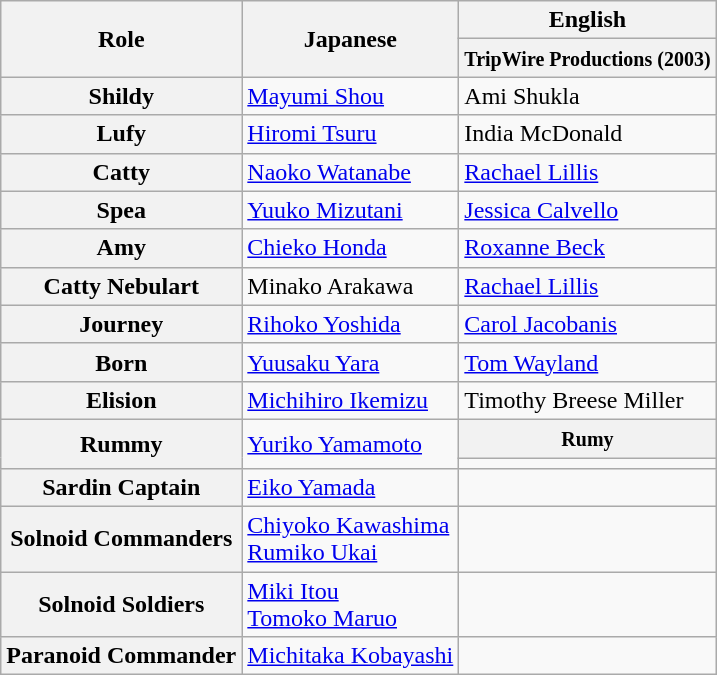<table class="wikitable mw-collapsible mw-collapsed">
<tr>
<th rowspan="2">Role</th>
<th rowspan="2">Japanese</th>
<th>English</th>
</tr>
<tr>
<th><small>TripWire Productions (2003)</small></th>
</tr>
<tr>
<th>Shildy</th>
<td><a href='#'>Mayumi Shou</a></td>
<td>Ami Shukla</td>
</tr>
<tr>
<th>Lufy</th>
<td><a href='#'>Hiromi Tsuru</a></td>
<td>India McDonald</td>
</tr>
<tr>
<th>Catty</th>
<td><a href='#'>Naoko Watanabe</a></td>
<td><a href='#'>Rachael Lillis</a></td>
</tr>
<tr>
<th>Spea</th>
<td><a href='#'>Yuuko Mizutani</a></td>
<td><a href='#'>Jessica Calvello</a></td>
</tr>
<tr>
<th>Amy</th>
<td><a href='#'>Chieko Honda</a></td>
<td><a href='#'>Roxanne Beck</a></td>
</tr>
<tr>
<th>Catty Nebulart</th>
<td>Minako Arakawa</td>
<td><a href='#'>Rachael Lillis</a></td>
</tr>
<tr>
<th>Journey</th>
<td><a href='#'>Rihoko Yoshida</a></td>
<td><a href='#'>Carol Jacobanis</a></td>
</tr>
<tr>
<th>Born</th>
<td><a href='#'>Yuusaku Yara</a></td>
<td><a href='#'>Tom Wayland</a></td>
</tr>
<tr>
<th>Elision</th>
<td><a href='#'>Michihiro Ikemizu</a></td>
<td>Timothy Breese Miller</td>
</tr>
<tr>
<th rowspan="2">Rummy</th>
<td rowspan="2"><a href='#'>Yuriko Yamamoto</a></td>
<th><small>Rumy</small></th>
</tr>
<tr>
<td></td>
</tr>
<tr>
<th>Sardin Captain</th>
<td><a href='#'>Eiko Yamada</a></td>
<td></td>
</tr>
<tr>
<th>Solnoid Commanders</th>
<td><a href='#'>Chiyoko Kawashima</a><br><a href='#'>Rumiko Ukai</a></td>
<td></td>
</tr>
<tr>
<th>Solnoid Soldiers</th>
<td><a href='#'>Miki Itou</a><br><a href='#'>Tomoko Maruo</a></td>
<td></td>
</tr>
<tr>
<th>Paranoid Commander</th>
<td><a href='#'>Michitaka Kobayashi</a></td>
<td></td>
</tr>
</table>
